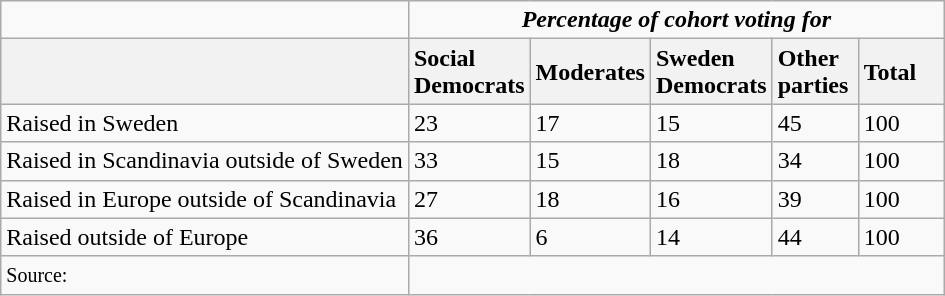<table style="float:left;"  class="wikitable">
<tr>
<td></td>
<td colspan=5 style="text-align:center;"><strong><em>Percentage of cohort voting for</em></strong></td>
</tr>
<tr>
<th></th>
<th style="text-align:left; width:50px;">Social Democrats</th>
<th style="text-align:left; width:50px;">Moderates</th>
<th style="text-align:left; width:50px;">Sweden Democrats</th>
<th style="text-align:left; width:50px;">Other parties</th>
<th style="text-align:left; width:50px;">Total</th>
</tr>
<tr>
<td>Raised in Sweden</td>
<td>23</td>
<td>17</td>
<td>15</td>
<td>45</td>
<td>100</td>
</tr>
<tr>
<td>Raised in Scandinavia outside of Sweden</td>
<td>33</td>
<td>15</td>
<td>18</td>
<td>34</td>
<td>100</td>
</tr>
<tr>
<td>Raised in Europe outside of Scandinavia</td>
<td>27</td>
<td>18</td>
<td>16</td>
<td>39</td>
<td>100</td>
</tr>
<tr>
<td>Raised outside of Europe</td>
<td>36</td>
<td>6</td>
<td>14</td>
<td>44</td>
<td>100</td>
</tr>
<tr>
<td><small>Source:</small></td>
<td colspan=5></td>
</tr>
</table>
